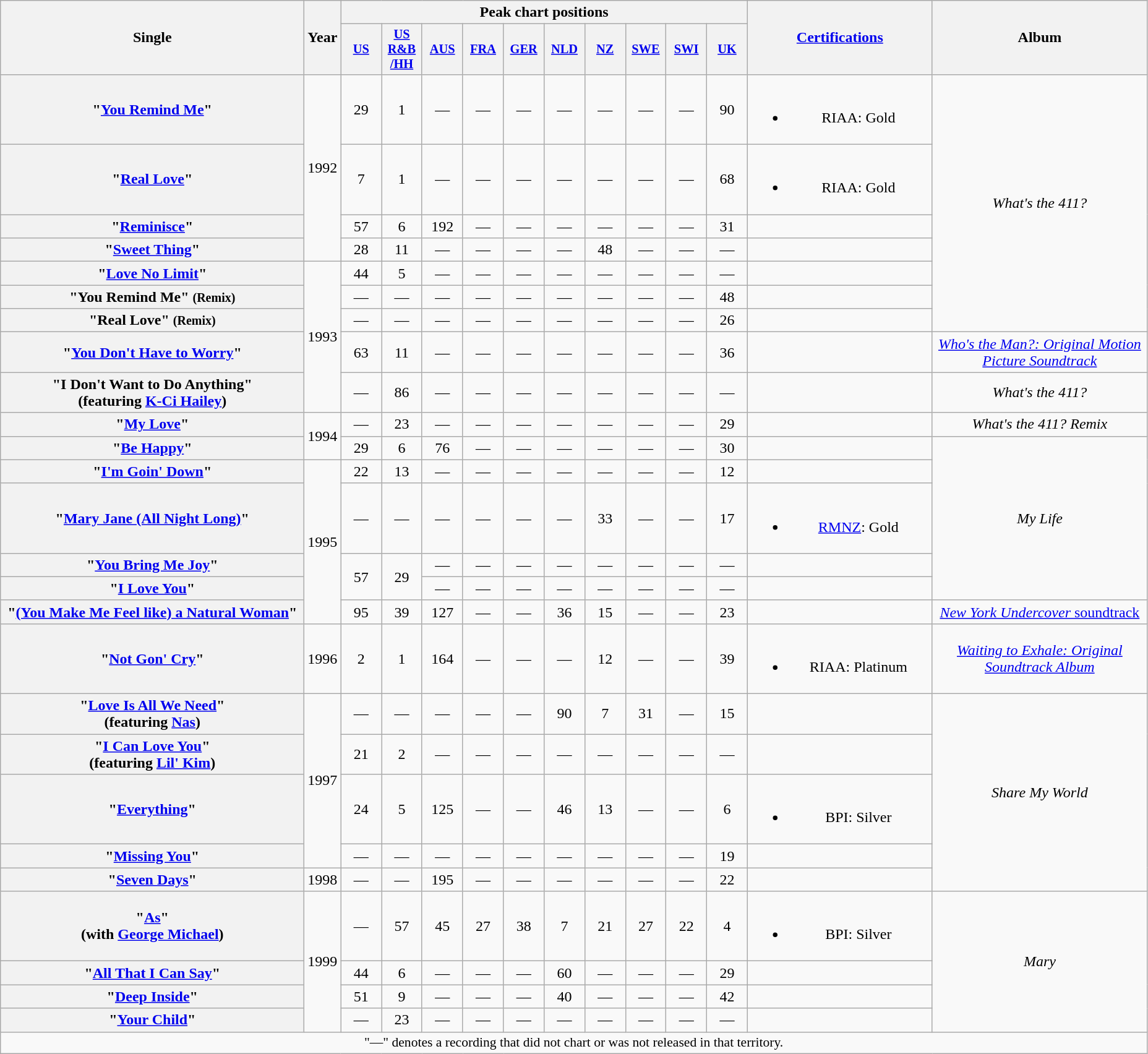<table class="wikitable plainrowheaders" style="text-align: center;" border="1">
<tr>
<th scope="col" rowspan="2" style="width:20em;">Single</th>
<th scope="col" rowspan="2" style="width:1em;">Year</th>
<th scope="col" colspan="10">Peak chart positions</th>
<th scope="col" rowspan="2" style="width:12em;"><a href='#'>Certifications</a></th>
<th scope="col" rowspan="2" style="width:14em;">Album</th>
</tr>
<tr>
<th scope="col" style="width:2.75em;font-size:85%;"><a href='#'>US</a> <br></th>
<th scope="col" style="width:2.75em;font-size:85%;"><a href='#'>US R&B<br>/HH</a><br></th>
<th scope="col" style="width:2.75em;font-size:85%;"><a href='#'>AUS</a><br></th>
<th scope="col" style="width:2.75em;font-size:85%;"><a href='#'>FRA</a><br></th>
<th scope="col" style="width:2.75em;font-size:85%;"><a href='#'>GER</a><br></th>
<th scope="col" style="width:2.75em;font-size:85%;"><a href='#'>NLD</a><br></th>
<th scope="col" style="width:2.75em;font-size:85%;"><a href='#'>NZ</a><br></th>
<th scope="col" style="width:2.75em;font-size:85%;"><a href='#'>SWE</a><br></th>
<th scope="col" style="width:2.75em;font-size:85%;"><a href='#'>SWI</a><br></th>
<th scope="col" style="width:2.75em;font-size:85%;"><a href='#'>UK</a><br></th>
</tr>
<tr>
<th scope="row">"<a href='#'>You Remind Me</a>"</th>
<td rowspan="4">1992</td>
<td>29</td>
<td>1</td>
<td>—</td>
<td>—</td>
<td>—</td>
<td>—</td>
<td>—</td>
<td>—</td>
<td>—</td>
<td>90</td>
<td><br><ul><li>RIAA: Gold</li></ul></td>
<td rowspan="7"><em>What's the 411?</em></td>
</tr>
<tr>
<th scope="row">"<a href='#'>Real Love</a>"</th>
<td>7</td>
<td>1</td>
<td>—</td>
<td>—</td>
<td>—</td>
<td>—</td>
<td>—</td>
<td>—</td>
<td>—</td>
<td>68</td>
<td><br><ul><li>RIAA: Gold</li></ul></td>
</tr>
<tr>
<th scope="row">"<a href='#'>Reminisce</a>"</th>
<td>57</td>
<td>6</td>
<td>192</td>
<td>—</td>
<td>—</td>
<td>—</td>
<td>—</td>
<td>—</td>
<td>—</td>
<td>31</td>
<td></td>
</tr>
<tr>
<th scope="row">"<a href='#'>Sweet Thing</a>"</th>
<td>28</td>
<td>11</td>
<td>—</td>
<td>—</td>
<td>—</td>
<td>—</td>
<td>48</td>
<td>—</td>
<td>—</td>
<td>—</td>
<td></td>
</tr>
<tr>
<th scope="row">"<a href='#'>Love No Limit</a>"</th>
<td rowspan="5">1993</td>
<td>44</td>
<td>5</td>
<td>—</td>
<td>—</td>
<td>—</td>
<td>—</td>
<td>—</td>
<td>—</td>
<td>—</td>
<td>—</td>
<td></td>
</tr>
<tr>
<th scope="row">"You Remind Me" <small>(Remix)</small></th>
<td>—</td>
<td>—</td>
<td>—</td>
<td>—</td>
<td>—</td>
<td>—</td>
<td>—</td>
<td>—</td>
<td>—</td>
<td>48</td>
<td></td>
</tr>
<tr>
<th scope="row">"Real Love" <small>(Remix)</small></th>
<td>—</td>
<td>—</td>
<td>—</td>
<td>—</td>
<td>—</td>
<td>—</td>
<td>—</td>
<td>—</td>
<td>—</td>
<td>26</td>
<td></td>
</tr>
<tr>
<th scope="row">"<a href='#'>You Don't Have to Worry</a>"</th>
<td>63</td>
<td>11</td>
<td>—</td>
<td>—</td>
<td>—</td>
<td>—</td>
<td>—</td>
<td>—</td>
<td>—</td>
<td>36</td>
<td></td>
<td><a href='#'><em>Who's the Man?: Original Motion Picture Soundtrack</em></a></td>
</tr>
<tr>
<th scope="row">"I Don't Want to Do Anything"<br><span>(featuring <a href='#'>K-Ci Hailey</a>)</span></th>
<td>—</td>
<td>86</td>
<td>—</td>
<td>—</td>
<td>—</td>
<td>—</td>
<td>—</td>
<td>—</td>
<td>—</td>
<td>—</td>
<td></td>
<td><em>What's the 411?</em></td>
</tr>
<tr>
<th scope="row">"<a href='#'>My Love</a>"</th>
<td rowspan="2">1994</td>
<td>—</td>
<td>23</td>
<td>—</td>
<td>—</td>
<td>—</td>
<td>—</td>
<td>—</td>
<td>—</td>
<td>—</td>
<td>29</td>
<td></td>
<td><em>What's the 411? Remix</em></td>
</tr>
<tr>
<th scope="row">"<a href='#'>Be Happy</a>"</th>
<td>29</td>
<td>6</td>
<td>76</td>
<td>—</td>
<td>—</td>
<td>—</td>
<td>—</td>
<td>—</td>
<td>—</td>
<td>30</td>
<td></td>
<td rowspan="5"><em>My Life</em></td>
</tr>
<tr>
<th scope="row">"<a href='#'>I'm Goin' Down</a>"</th>
<td rowspan="5">1995</td>
<td>22</td>
<td>13</td>
<td>—</td>
<td>—</td>
<td>—</td>
<td>—</td>
<td>—</td>
<td>—</td>
<td>—</td>
<td>12</td>
<td></td>
</tr>
<tr>
<th scope="row">"<a href='#'>Mary Jane (All Night Long)</a>"</th>
<td>—</td>
<td>—</td>
<td>—</td>
<td>—</td>
<td>—</td>
<td>—</td>
<td>33</td>
<td>—</td>
<td>—</td>
<td>17</td>
<td><br><ul><li><a href='#'>RMNZ</a>: Gold</li></ul></td>
</tr>
<tr>
<th scope="row">"<a href='#'>You Bring Me Joy</a>"</th>
<td rowspan="2">57</td>
<td rowspan="2">29</td>
<td>—</td>
<td>—</td>
<td>—</td>
<td>—</td>
<td>—</td>
<td>—</td>
<td>—</td>
<td>—</td>
<td></td>
</tr>
<tr>
<th scope="row">"<a href='#'>I Love You</a>"</th>
<td>—</td>
<td>—</td>
<td>—</td>
<td>—</td>
<td>—</td>
<td>—</td>
<td>—</td>
<td>—</td>
<td></td>
</tr>
<tr>
<th scope="row">"<a href='#'>(You Make Me Feel like) a Natural Woman</a>"</th>
<td>95</td>
<td>39</td>
<td>127</td>
<td>—</td>
<td>—</td>
<td>36</td>
<td>15</td>
<td>—</td>
<td>—</td>
<td>23</td>
<td></td>
<td><a href='#'><em>New York Undercover</em> soundtrack</a></td>
</tr>
<tr>
<th scope="row">"<a href='#'>Not Gon' Cry</a>"</th>
<td>1996</td>
<td>2</td>
<td>1</td>
<td>164</td>
<td>—</td>
<td>—</td>
<td>—</td>
<td>12</td>
<td>—</td>
<td>—</td>
<td>39</td>
<td><br><ul><li>RIAA: Platinum</li></ul></td>
<td><a href='#'><em>Waiting to Exhale: Original Soundtrack Album</em></a></td>
</tr>
<tr>
<th scope="row">"<a href='#'>Love Is All We Need</a>"<br><span>(featuring <a href='#'>Nas</a>)</span></th>
<td rowspan="4">1997</td>
<td>—</td>
<td>—</td>
<td>—</td>
<td>—</td>
<td>—</td>
<td>90</td>
<td>7</td>
<td>31</td>
<td>—</td>
<td>15</td>
<td></td>
<td rowspan="5"><em>Share My World</em></td>
</tr>
<tr>
<th scope="row">"<a href='#'>I Can Love You</a>" <br><span>(featuring <a href='#'>Lil' Kim</a>)</span></th>
<td>21</td>
<td>2</td>
<td>—</td>
<td>—</td>
<td>—</td>
<td>—</td>
<td>—</td>
<td>—</td>
<td>—</td>
<td>—</td>
<td></td>
</tr>
<tr>
<th scope="row">"<a href='#'>Everything</a>"</th>
<td>24</td>
<td>5</td>
<td>125</td>
<td>—</td>
<td>—</td>
<td>46</td>
<td>13</td>
<td>—</td>
<td>—</td>
<td>6</td>
<td><br><ul><li>BPI: Silver</li></ul></td>
</tr>
<tr>
<th scope="row">"<a href='#'>Missing You</a>"</th>
<td>—</td>
<td>—</td>
<td>—</td>
<td>—</td>
<td>—</td>
<td>—</td>
<td>—</td>
<td>—</td>
<td>—</td>
<td>19</td>
<td></td>
</tr>
<tr>
<th scope="row">"<a href='#'>Seven Days</a>"</th>
<td>1998</td>
<td>—</td>
<td>—</td>
<td>195</td>
<td>—</td>
<td>—</td>
<td>—</td>
<td>—</td>
<td>—</td>
<td>—</td>
<td>22</td>
<td></td>
</tr>
<tr>
<th scope="row">"<a href='#'>As</a>" <br><span>(with <a href='#'>George Michael</a>)</span></th>
<td rowspan="4">1999</td>
<td>—</td>
<td>57</td>
<td>45</td>
<td>27</td>
<td>38</td>
<td>7</td>
<td>21</td>
<td>27</td>
<td>22</td>
<td>4</td>
<td><br><ul><li>BPI: Silver</li></ul></td>
<td rowspan="4"><em>Mary</em></td>
</tr>
<tr>
<th scope="row">"<a href='#'>All That I Can Say</a>"</th>
<td>44</td>
<td>6</td>
<td>—</td>
<td>—</td>
<td>—</td>
<td>60</td>
<td>—</td>
<td>—</td>
<td>—</td>
<td>29</td>
<td></td>
</tr>
<tr>
<th scope="row">"<a href='#'>Deep Inside</a>"</th>
<td>51</td>
<td>9</td>
<td>—</td>
<td>—</td>
<td>—</td>
<td>40</td>
<td>—</td>
<td>—</td>
<td>—</td>
<td>42</td>
<td></td>
</tr>
<tr>
<th scope="row">"<a href='#'>Your Child</a>"</th>
<td>—</td>
<td>23</td>
<td>—</td>
<td>—</td>
<td>—</td>
<td>—</td>
<td>—</td>
<td>—</td>
<td>—</td>
<td>—</td>
<td></td>
</tr>
<tr>
<td colspan="15" style="font-size:90%">"—" denotes a recording that did not chart or was not released in that territory.</td>
</tr>
</table>
